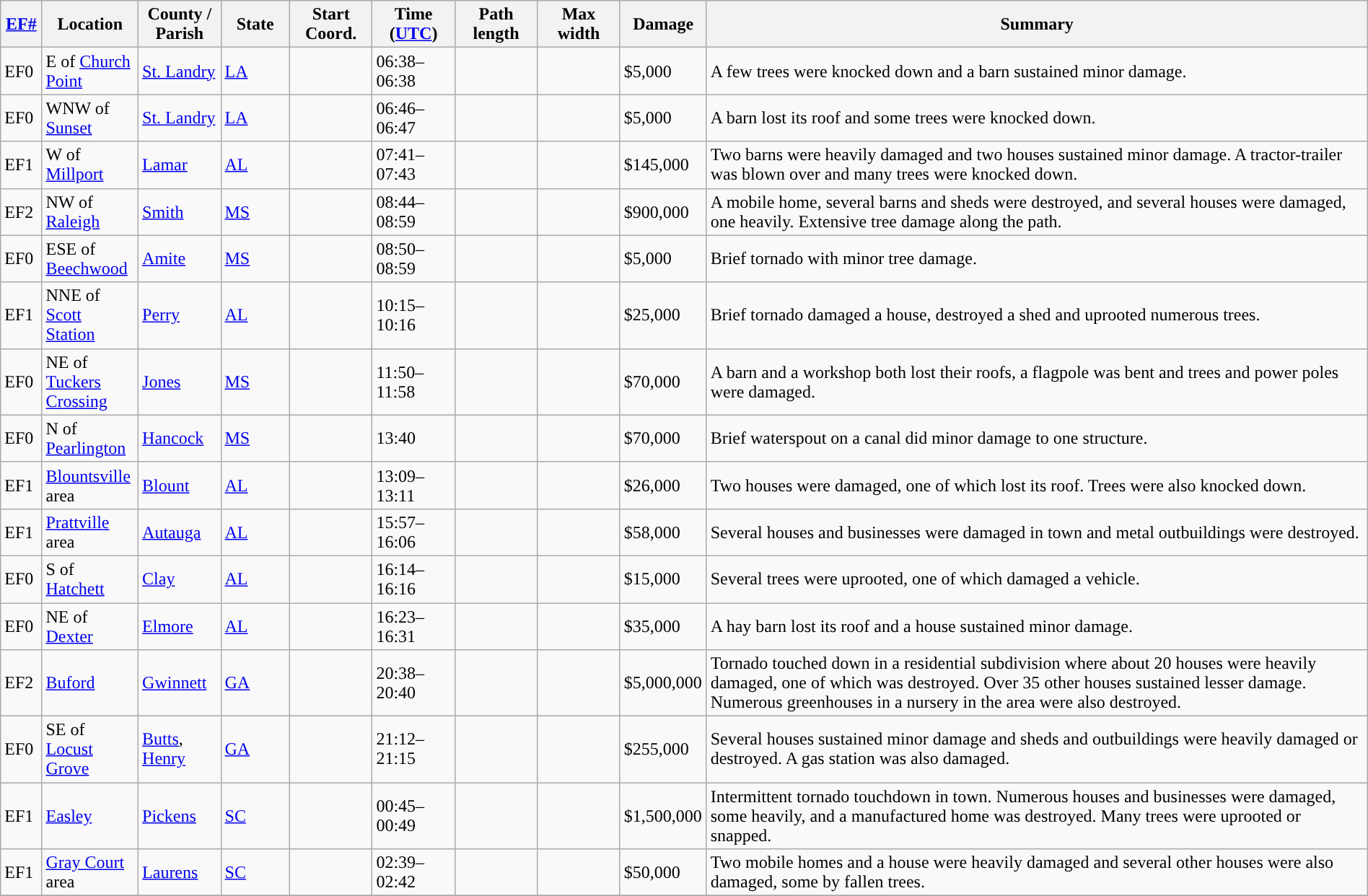<table class="wikitable sortable" style="width:100%;">
<tr>
<th scope="col" width="3%" align="center"><a href='#'>EF#</a></th>
<th scope="col" width="7%" align="center" class="unsortable">Location</th>
<th scope="col" width="6%" align="center" class="unsortable">County / Parish</th>
<th scope="col" width="5%" align="center">State</th>
<th scope="col" width="6%" align="center">Start Coord.</th>
<th scope="col" width="6%" align="center">Time (<a href='#'>UTC</a>)</th>
<th scope="col" width="6%" align="center">Path length</th>
<th scope="col" width="6%" align="center">Max width</th>
<th scope="col" width="6%" align="center">Damage</th>
<th scope="col" width="48%" class="unsortable" align="center">Summary</th>
</tr>
<tr>
<td>EF0</td>
<td>E of <a href='#'>Church Point</a></td>
<td><a href='#'>St. Landry</a></td>
<td><a href='#'>LA</a></td>
<td></td>
<td>06:38–06:38</td>
<td></td>
<td></td>
<td>$5,000</td>
<td>A few trees were knocked down and a barn sustained minor damage.</td>
</tr>
<tr>
<td>EF0</td>
<td>WNW of <a href='#'>Sunset</a></td>
<td><a href='#'>St. Landry</a></td>
<td><a href='#'>LA</a></td>
<td></td>
<td>06:46–06:47</td>
<td></td>
<td></td>
<td>$5,000</td>
<td>A barn lost its roof and some trees were knocked down.</td>
</tr>
<tr>
<td>EF1</td>
<td>W of <a href='#'>Millport</a></td>
<td><a href='#'>Lamar</a></td>
<td><a href='#'>AL</a></td>
<td></td>
<td>07:41–07:43</td>
<td></td>
<td></td>
<td>$145,000</td>
<td>Two barns were heavily damaged and two houses sustained minor damage. A tractor-trailer was blown over and many trees were knocked down.</td>
</tr>
<tr>
<td>EF2</td>
<td>NW of <a href='#'>Raleigh</a></td>
<td><a href='#'>Smith</a></td>
<td><a href='#'>MS</a></td>
<td></td>
<td>08:44–08:59</td>
<td></td>
<td></td>
<td>$900,000</td>
<td>A mobile home, several barns and sheds were destroyed, and several houses were damaged, one heavily. Extensive tree damage along the path.</td>
</tr>
<tr>
<td>EF0</td>
<td>ESE of <a href='#'>Beechwood</a></td>
<td><a href='#'>Amite</a></td>
<td><a href='#'>MS</a></td>
<td></td>
<td>08:50–08:59</td>
<td></td>
<td></td>
<td>$5,000</td>
<td>Brief tornado with minor tree damage.</td>
</tr>
<tr>
<td>EF1</td>
<td>NNE of <a href='#'>Scott Station</a></td>
<td><a href='#'>Perry</a></td>
<td><a href='#'>AL</a></td>
<td></td>
<td>10:15–10:16</td>
<td></td>
<td></td>
<td>$25,000</td>
<td>Brief tornado damaged a house, destroyed a shed and uprooted numerous trees.</td>
</tr>
<tr>
<td>EF0</td>
<td>NE of <a href='#'>Tuckers Crossing</a></td>
<td><a href='#'>Jones</a></td>
<td><a href='#'>MS</a></td>
<td></td>
<td>11:50–11:58</td>
<td></td>
<td></td>
<td>$70,000</td>
<td>A barn and a workshop both lost their roofs, a flagpole was bent and trees and power poles were damaged.</td>
</tr>
<tr>
<td>EF0</td>
<td>N of <a href='#'>Pearlington</a></td>
<td><a href='#'>Hancock</a></td>
<td><a href='#'>MS</a></td>
<td></td>
<td>13:40</td>
<td></td>
<td></td>
<td>$70,000</td>
<td>Brief waterspout on a canal did minor damage to one structure.</td>
</tr>
<tr>
<td>EF1</td>
<td><a href='#'>Blountsville</a> area</td>
<td><a href='#'>Blount</a></td>
<td><a href='#'>AL</a></td>
<td></td>
<td>13:09–13:11</td>
<td></td>
<td></td>
<td>$26,000</td>
<td>Two houses were damaged, one of which lost its roof. Trees were also knocked down.</td>
</tr>
<tr>
<td>EF1</td>
<td><a href='#'>Prattville</a> area</td>
<td><a href='#'>Autauga</a></td>
<td><a href='#'>AL</a></td>
<td></td>
<td>15:57–16:06</td>
<td></td>
<td></td>
<td>$58,000</td>
<td>Several houses and businesses were damaged in town and metal outbuildings were destroyed.</td>
</tr>
<tr>
<td>EF0</td>
<td>S of <a href='#'>Hatchett</a></td>
<td><a href='#'>Clay</a></td>
<td><a href='#'>AL</a></td>
<td></td>
<td>16:14–16:16</td>
<td></td>
<td></td>
<td>$15,000</td>
<td>Several trees were uprooted, one of which damaged a vehicle.</td>
</tr>
<tr>
<td>EF0</td>
<td>NE of <a href='#'>Dexter</a></td>
<td><a href='#'>Elmore</a></td>
<td><a href='#'>AL</a></td>
<td></td>
<td>16:23–16:31</td>
<td></td>
<td></td>
<td>$35,000</td>
<td>A hay barn lost its roof and a house sustained minor damage.</td>
</tr>
<tr>
<td>EF2</td>
<td><a href='#'>Buford</a></td>
<td><a href='#'>Gwinnett</a></td>
<td><a href='#'>GA</a></td>
<td></td>
<td>20:38–20:40</td>
<td></td>
<td></td>
<td>$5,000,000</td>
<td>Tornado touched down in a residential subdivision where about 20 houses were heavily damaged, one of which was destroyed. Over 35 other houses sustained lesser damage. Numerous greenhouses in a nursery in the area were also destroyed.</td>
</tr>
<tr>
<td>EF0</td>
<td>SE of <a href='#'>Locust Grove</a></td>
<td><a href='#'>Butts</a>, <a href='#'>Henry</a></td>
<td><a href='#'>GA</a></td>
<td></td>
<td>21:12–21:15</td>
<td></td>
<td></td>
<td>$255,000</td>
<td>Several houses sustained minor damage and sheds and outbuildings were heavily damaged or destroyed. A gas station was also damaged.</td>
</tr>
<tr>
<td>EF1</td>
<td><a href='#'>Easley</a></td>
<td><a href='#'>Pickens</a></td>
<td><a href='#'>SC</a></td>
<td></td>
<td>00:45–00:49</td>
<td></td>
<td></td>
<td>$1,500,000</td>
<td>Intermittent tornado touchdown in town. Numerous houses and businesses were damaged, some heavily, and a manufactured home was destroyed. Many trees were uprooted or snapped.</td>
</tr>
<tr>
<td>EF1</td>
<td><a href='#'>Gray Court</a> area</td>
<td><a href='#'>Laurens</a></td>
<td><a href='#'>SC</a></td>
<td></td>
<td>02:39–02:42</td>
<td></td>
<td></td>
<td>$50,000</td>
<td>Two mobile homes and a house were heavily damaged and several other houses were also damaged, some by fallen trees.</td>
</tr>
<tr>
</tr>
</table>
